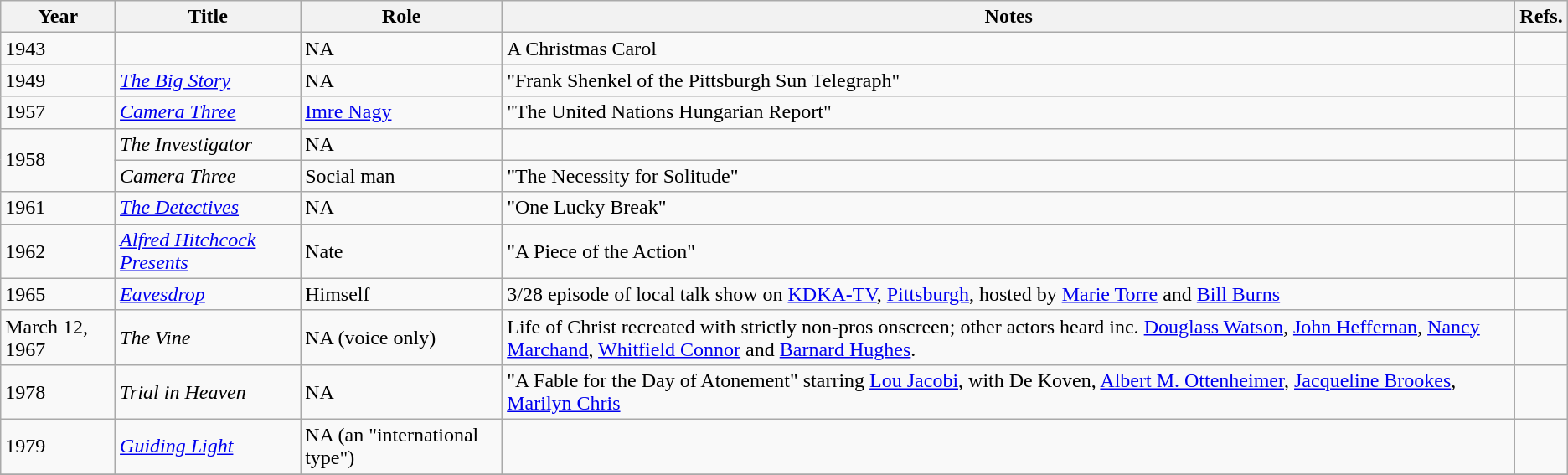<table class="wikitable sortable">
<tr>
<th scope="col">Year</th>
<th scope="col">Title</th>
<th scope="col" class="unsortable">Role</th>
<th scope="col" class="unsortable">Notes</th>
<th scope="col" class="unsortable">Refs.</th>
</tr>
<tr>
<td scope="row">1943</td>
<td></td>
<td>NA</td>
<td>A Christmas Carol</td>
<td></td>
</tr>
<tr>
<td scope="row">1949</td>
<td><em><a href='#'>The Big Story</a></em></td>
<td>NA</td>
<td>"Frank Shenkel of the Pittsburgh Sun Telegraph"</td>
<td></td>
</tr>
<tr>
<td scope="row">1957</td>
<td><em><a href='#'>Camera Three</a></em></td>
<td><a href='#'>Imre Nagy</a></td>
<td>"The United Nations Hungarian Report"</td>
<td></td>
</tr>
<tr>
<td scope="row" rowspan=2>1958</td>
<td><em>The Investigator</em></td>
<td>NA</td>
<td></td>
<td></td>
</tr>
<tr>
<td><em>Camera Three</em></td>
<td>Social man</td>
<td>"The Necessity for Solitude"</td>
<td></td>
</tr>
<tr>
<td scope="row">1961</td>
<td><em><a href='#'>The Detectives</a></em></td>
<td>NA</td>
<td>"One Lucky Break"</td>
<td></td>
</tr>
<tr>
<td scope="row">1962</td>
<td><em><a href='#'>Alfred Hitchcock Presents</a></em></td>
<td>Nate</td>
<td>"A Piece of the Action"</td>
<td></td>
</tr>
<tr>
<td scope="row">1965</td>
<td><em><a href='#'>Eavesdrop</a></em></td>
<td>Himself</td>
<td>3/28 episode of local talk show on <a href='#'>KDKA-TV</a>, <a href='#'>Pittsburgh</a>, hosted by <a href='#'>Marie Torre</a> and <a href='#'>Bill Burns</a></td>
<td></td>
</tr>
<tr>
<td scope="row">March 12, 1967</td>
<td><em>The Vine</em></td>
<td>NA (voice only)</td>
<td>Life of Christ recreated with strictly non-pros onscreen; other actors heard inc. <a href='#'>Douglass Watson</a>, <a href='#'>John Heffernan</a>, <a href='#'>Nancy Marchand</a>, <a href='#'>Whitfield Connor</a> and <a href='#'>Barnard Hughes</a>.</td>
<td></td>
</tr>
<tr>
<td scope="row">1978</td>
<td><em>Trial in Heaven</em></td>
<td>NA</td>
<td>"A Fable for the Day of Atonement" starring <a href='#'>Lou Jacobi</a>, with De Koven, <a href='#'>Albert M. Ottenheimer</a>, <a href='#'>Jacqueline Brookes</a>, <a href='#'>Marilyn Chris</a></td>
<td></td>
</tr>
<tr>
<td scope="row">1979</td>
<td><em><a href='#'>Guiding Light</a></em></td>
<td>NA (an "international type")</td>
<td></td>
<td></td>
</tr>
<tr>
</tr>
</table>
